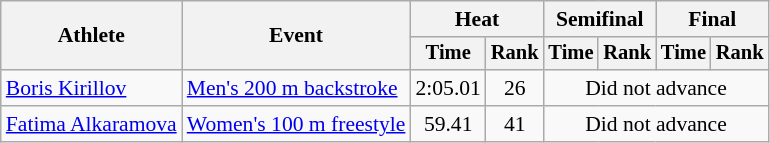<table class=wikitable style="font-size:90%">
<tr>
<th rowspan="2">Athlete</th>
<th rowspan="2">Event</th>
<th colspan="2">Heat</th>
<th colspan="2">Semifinal</th>
<th colspan="2">Final</th>
</tr>
<tr style="font-size:95%">
<th>Time</th>
<th>Rank</th>
<th>Time</th>
<th>Rank</th>
<th>Time</th>
<th>Rank</th>
</tr>
<tr align=center>
<td align=left><a href='#'>Boris Kirillov</a></td>
<td align=left><a href='#'>Men's 200 m backstroke</a></td>
<td>2:05.01</td>
<td>26</td>
<td colspan=4>Did not advance</td>
</tr>
<tr align=center>
<td align=left><a href='#'>Fatima Alkaramova</a></td>
<td align=left><a href='#'>Women's 100 m freestyle</a></td>
<td>59.41</td>
<td>41</td>
<td colspan=4>Did not advance</td>
</tr>
</table>
